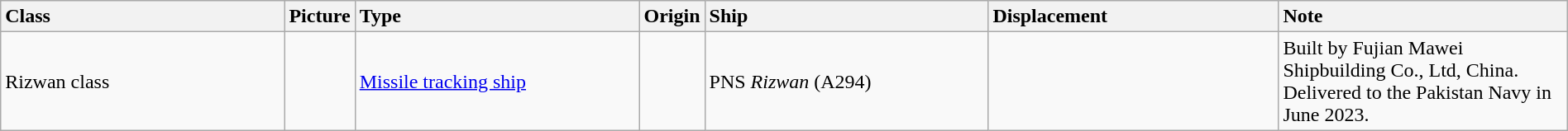<table class="wikitable" style="margin:auto; width:100%;">
<tr>
<th style="text-align:left; width:20%;">Class</th>
<th style="text-align:left; width:0;">Picture</th>
<th style="text-align:left; width:20%;">Type</th>
<th>Origin</th>
<th style="text-align:left; width:20%;">Ship</th>
<th style="text-align:left; width:20%;">Displacement</th>
<th style="text-align:left; width:20%;">Note</th>
</tr>
<tr>
<td>Rizwan class</td>
<td></td>
<td><a href='#'>Missile tracking ship</a></td>
<td></td>
<td>PNS <em>Rizwan</em> (A294)</td>
<td></td>
<td>Built by Fujian Mawei Shipbuilding Co., Ltd, China. Delivered to the Pakistan Navy in June 2023.</td>
</tr>
</table>
